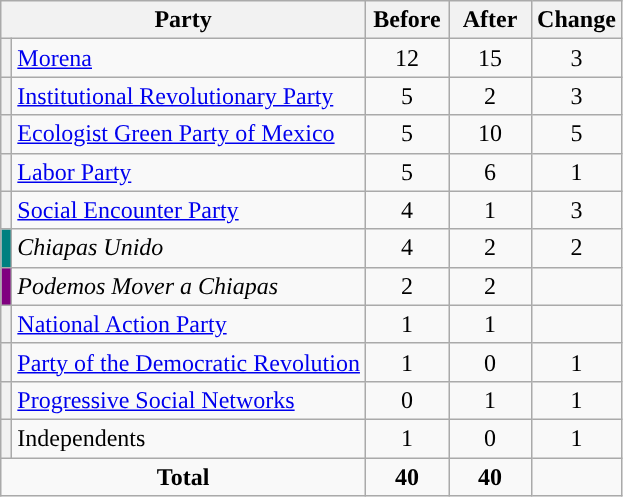<table class="wikitable" style="text-align:center;">
<tr>
<th colspan="2">Party</th>
<th style="width:3em">Before</th>
<th style="width:3em">After</th>
<th style="width:3em">Change</th>
</tr>
<tr>
<th style="background-color:"></th>
<td style="text-align:left;"><a href='#'>Morena</a></td>
<td>12</td>
<td>15</td>
<td>3</td>
</tr>
<tr>
<th style="background-color:"></th>
<td style="text-align:left;"><a href='#'>Institutional Revolutionary Party</a></td>
<td>5</td>
<td>2</td>
<td>3</td>
</tr>
<tr>
<th style="background-color:"></th>
<td style="text-align:left;"><a href='#'>Ecologist Green Party of Mexico</a></td>
<td>5</td>
<td>10</td>
<td>5</td>
</tr>
<tr>
<th style="background-color:"></th>
<td style="text-align:left;"><a href='#'>Labor Party</a></td>
<td>5</td>
<td>6</td>
<td>1</td>
</tr>
<tr>
<th style="background-color:"></th>
<td style="text-align:left;"><a href='#'>Social Encounter Party</a></td>
<td>4</td>
<td>1</td>
<td>3</td>
</tr>
<tr>
<th style="background-color:#008080;"></th>
<td style="text-align:left;"><em>Chiapas Unido</em></td>
<td>4</td>
<td>2</td>
<td>2</td>
</tr>
<tr>
<th style="background-color:#800080;"></th>
<td style="text-align:left;"><em>Podemos Mover a Chiapas</em></td>
<td>2</td>
<td>2</td>
<td></td>
</tr>
<tr>
<th style="background-color:"></th>
<td style="text-align:left;"><a href='#'>National Action Party</a></td>
<td>1</td>
<td>1</td>
<td></td>
</tr>
<tr>
<th style="background-color:"></th>
<td style="text-align:left;"><a href='#'>Party of the Democratic Revolution</a></td>
<td>1</td>
<td>0</td>
<td>1</td>
</tr>
<tr>
<th style="background-color:"></th>
<td style="text-align:left;"><a href='#'>Progressive Social Networks</a></td>
<td>0</td>
<td>1</td>
<td>1</td>
</tr>
<tr>
<th style="background-color:"></th>
<td style="text-align:left;">Independents</td>
<td>1</td>
<td>0</td>
<td>1</td>
</tr>
<tr>
<td colspan="2"><strong>Total</strong></td>
<td><strong>40</strong></td>
<td><strong>40</strong></td>
<td></td>
</tr>
</table>
